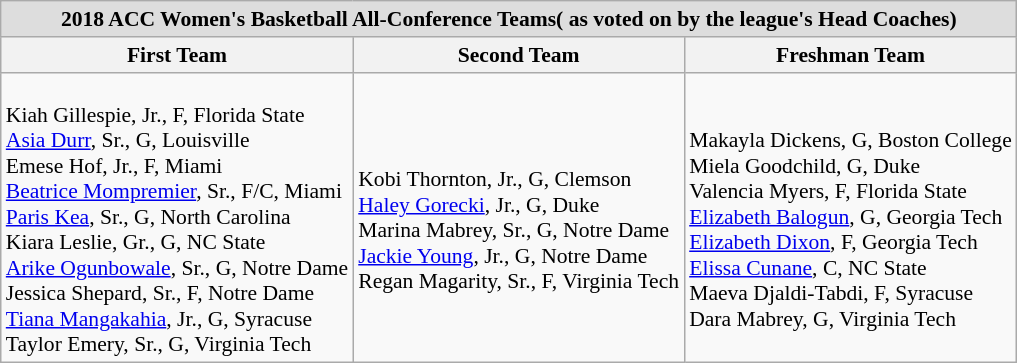<table class="wikitable" style="white-space:nowrap; font-size:90%;">
<tr>
<td colspan="3" style="text-align:center; background:#ddd;"><strong>2018 ACC Women's Basketball All-Conference Teams( as voted on by the league's Head Coaches)</strong></td>
</tr>
<tr>
<th>First Team</th>
<th>Second Team</th>
<th>Freshman Team</th>
</tr>
<tr>
<td><br>Kiah Gillespie, Jr., F, Florida State<br>
<a href='#'>Asia Durr</a>, Sr., G, Louisville<br>
Emese Hof, Jr., F, Miami<br>
<a href='#'>Beatrice Mompremier</a>, Sr., F/C, Miami<br>
<a href='#'>Paris Kea</a>, Sr., G, North Carolina<br>
Kiara Leslie, Gr., G, NC State<br>
<a href='#'>Arike Ogunbowale</a>, Sr., G, Notre Dame<br>
Jessica Shepard, Sr., F, Notre Dame<br>
<a href='#'>Tiana Mangakahia</a>, Jr., G, Syracuse<br>
Taylor Emery, Sr., G, Virginia Tech</td>
<td><br>Kobi Thornton, Jr., G, Clemson<br>
<a href='#'>Haley Gorecki</a>, Jr., G, Duke<br>
Marina Mabrey, Sr., G, Notre Dame<br>
<a href='#'>Jackie Young</a>, Jr., G, Notre Dame<br>
Regan Magarity, Sr., F, Virginia Tech</td>
<td><br>Makayla Dickens, G, Boston College<br>
Miela Goodchild, G, Duke<br>
Valencia Myers, F, Florida State<br>
<a href='#'>Elizabeth Balogun</a>, G, Georgia Tech<br>
<a href='#'>Elizabeth Dixon</a>, F, Georgia Tech<br>
<a href='#'>Elissa Cunane</a>, C, NC State<br>
Maeva Djaldi-Tabdi, F, Syracuse<br>
Dara Mabrey, G, Virginia Tech</td>
</tr>
</table>
